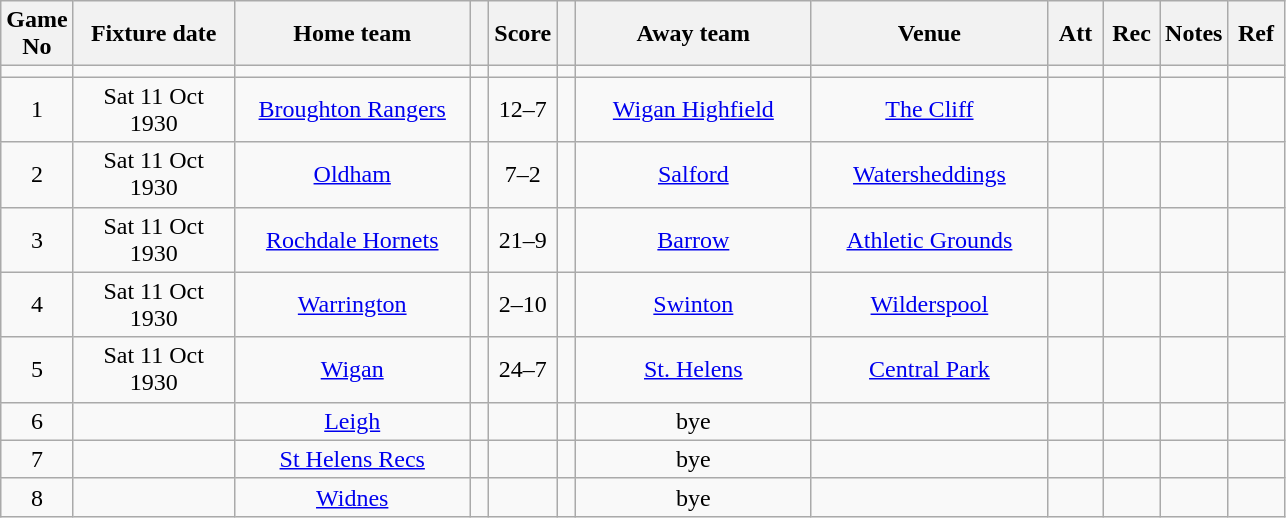<table class="wikitable" style="text-align:center;">
<tr>
<th width=20 abbr="No">Game No</th>
<th width=100 abbr="Date">Fixture date</th>
<th width=150 abbr="Home team">Home team</th>
<th width=5 abbr="space"></th>
<th width=20 abbr="Score">Score</th>
<th width=5 abbr="space"></th>
<th width=150 abbr="Away team">Away team</th>
<th width=150 abbr="Venue">Venue</th>
<th width=30 abbr="Att">Att</th>
<th width=30 abbr="Rec">Rec</th>
<th width=20 abbr="Notes">Notes</th>
<th width=30 abbr="Ref">Ref</th>
</tr>
<tr>
<td></td>
<td></td>
<td></td>
<td></td>
<td></td>
<td></td>
<td></td>
<td></td>
<td></td>
<td></td>
<td></td>
</tr>
<tr>
<td>1</td>
<td>Sat 11 Oct 1930</td>
<td><a href='#'>Broughton Rangers</a></td>
<td></td>
<td>12–7</td>
<td></td>
<td><a href='#'>Wigan Highfield</a></td>
<td><a href='#'>The Cliff</a></td>
<td></td>
<td></td>
<td></td>
<td></td>
</tr>
<tr>
<td>2</td>
<td>Sat 11 Oct 1930</td>
<td><a href='#'>Oldham</a></td>
<td></td>
<td>7–2</td>
<td></td>
<td><a href='#'>Salford</a></td>
<td><a href='#'>Watersheddings</a></td>
<td></td>
<td></td>
<td></td>
<td></td>
</tr>
<tr>
<td>3</td>
<td>Sat 11 Oct 1930</td>
<td><a href='#'>Rochdale Hornets</a></td>
<td></td>
<td>21–9</td>
<td></td>
<td><a href='#'>Barrow</a></td>
<td><a href='#'>Athletic Grounds</a></td>
<td></td>
<td></td>
<td></td>
<td></td>
</tr>
<tr>
<td>4</td>
<td>Sat 11 Oct 1930</td>
<td><a href='#'>Warrington</a></td>
<td></td>
<td>2–10</td>
<td></td>
<td><a href='#'>Swinton</a></td>
<td><a href='#'>Wilderspool</a></td>
<td></td>
<td></td>
<td></td>
<td></td>
</tr>
<tr>
<td>5</td>
<td>Sat 11 Oct 1930</td>
<td><a href='#'>Wigan</a></td>
<td></td>
<td>24–7</td>
<td></td>
<td><a href='#'>St. Helens</a></td>
<td><a href='#'>Central Park</a></td>
<td></td>
<td></td>
<td></td>
<td></td>
</tr>
<tr>
<td>6</td>
<td></td>
<td><a href='#'>Leigh</a></td>
<td></td>
<td></td>
<td></td>
<td>bye</td>
<td></td>
<td></td>
<td></td>
<td></td>
<td></td>
</tr>
<tr>
<td>7</td>
<td></td>
<td><a href='#'>St Helens Recs</a></td>
<td></td>
<td></td>
<td></td>
<td>bye</td>
<td></td>
<td></td>
<td></td>
<td></td>
<td></td>
</tr>
<tr>
<td>8</td>
<td></td>
<td><a href='#'>Widnes</a></td>
<td></td>
<td></td>
<td></td>
<td>bye</td>
<td></td>
<td></td>
<td></td>
<td></td>
<td></td>
</tr>
</table>
